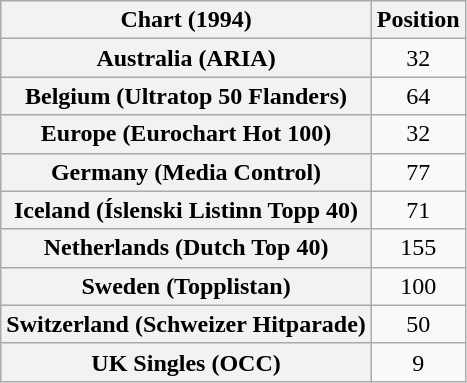<table class="wikitable sortable plainrowheaders" style="text-align:center">
<tr>
<th scope="col">Chart (1994)</th>
<th scope="col">Position</th>
</tr>
<tr>
<th scope="row">Australia (ARIA)</th>
<td>32</td>
</tr>
<tr>
<th scope="row">Belgium (Ultratop 50 Flanders)</th>
<td>64</td>
</tr>
<tr>
<th scope="row">Europe (Eurochart Hot 100)</th>
<td>32</td>
</tr>
<tr>
<th scope="row">Germany (Media Control)</th>
<td>77</td>
</tr>
<tr>
<th scope="row">Iceland (Íslenski Listinn Topp 40)</th>
<td>71</td>
</tr>
<tr>
<th scope="row">Netherlands (Dutch Top 40)</th>
<td>155</td>
</tr>
<tr>
<th scope="row">Sweden (Topplistan)</th>
<td>100</td>
</tr>
<tr>
<th scope="row">Switzerland (Schweizer Hitparade)</th>
<td>50</td>
</tr>
<tr>
<th scope="row">UK Singles (OCC)</th>
<td>9</td>
</tr>
</table>
